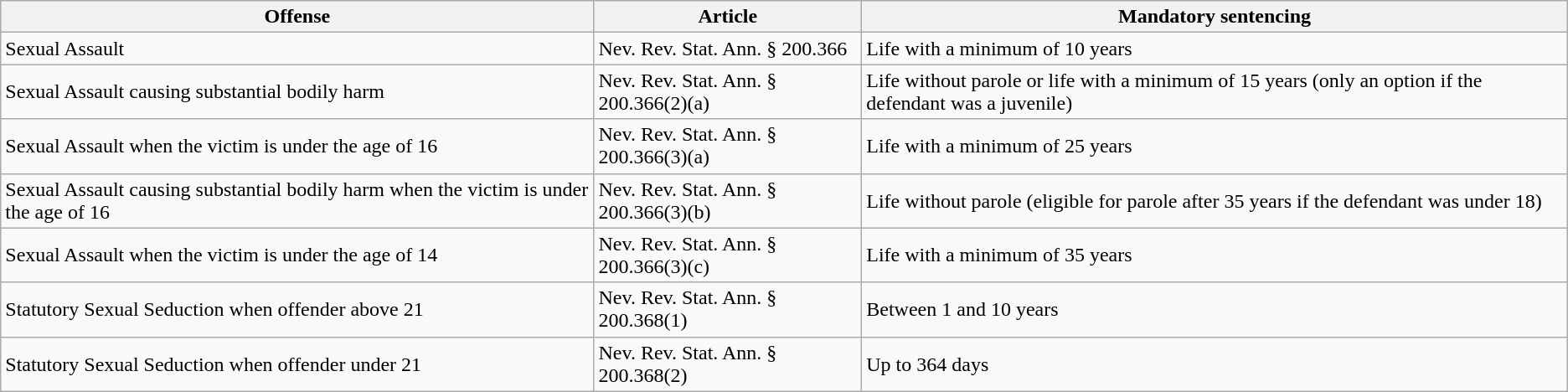<table class="wikitable">
<tr>
<th>Offense</th>
<th>Article</th>
<th>Mandatory sentencing</th>
</tr>
<tr>
<td>Sexual Assault</td>
<td>Nev. Rev. Stat. Ann. § 200.366</td>
<td>Life with a minimum of 10 years</td>
</tr>
<tr>
<td>Sexual Assault causing substantial bodily harm</td>
<td>Nev. Rev. Stat. Ann. § 200.366(2)(a)</td>
<td>Life without parole or life with a minimum of 15 years (only an option if the defendant was a juvenile)</td>
</tr>
<tr>
<td>Sexual Assault when the victim is under the age of 16</td>
<td>Nev. Rev. Stat. Ann. § 200.366(3)(a)</td>
<td>Life with a minimum of 25 years</td>
</tr>
<tr>
<td>Sexual Assault causing substantial bodily harm when the victim is under the age of 16</td>
<td>Nev. Rev. Stat. Ann. § 200.366(3)(b)</td>
<td>Life without parole (eligible for parole after 35 years if the defendant was under 18)</td>
</tr>
<tr>
<td>Sexual Assault when the victim is under the age of 14</td>
<td>Nev. Rev. Stat. Ann. § 200.366(3)(c)</td>
<td>Life with a minimum of 35 years</td>
</tr>
<tr>
<td>Statutory Sexual Seduction when offender above 21</td>
<td>Nev. Rev. Stat. Ann. § 200.368(1)</td>
<td>Between 1 and 10 years</td>
</tr>
<tr>
<td>Statutory Sexual Seduction when offender under 21</td>
<td>Nev. Rev. Stat. Ann. § 200.368(2)</td>
<td>Up to 364 days</td>
</tr>
</table>
